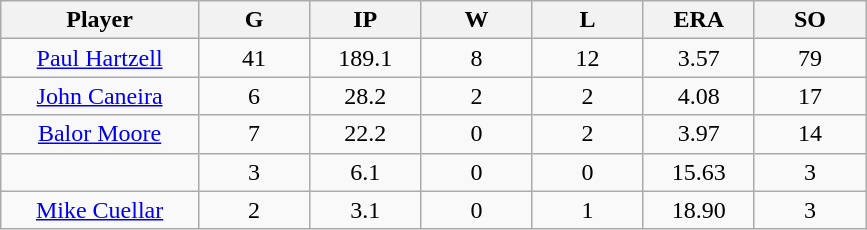<table class="wikitable sortable">
<tr>
<th bgcolor="#DDDDFF" width="16%">Player</th>
<th bgcolor="#DDDDFF" width="9%">G</th>
<th bgcolor="#DDDDFF" width="9%">IP</th>
<th bgcolor="#DDDDFF" width="9%">W</th>
<th bgcolor="#DDDDFF" width="9%">L</th>
<th bgcolor="#DDDDFF" width="9%">ERA</th>
<th bgcolor="#DDDDFF" width="9%">SO</th>
</tr>
<tr align="center">
<td><a href='#'>Paul Hartzell</a></td>
<td>41</td>
<td>189.1</td>
<td>8</td>
<td>12</td>
<td>3.57</td>
<td>79</td>
</tr>
<tr align=center>
<td><a href='#'>John Caneira</a></td>
<td>6</td>
<td>28.2</td>
<td>2</td>
<td>2</td>
<td>4.08</td>
<td>17</td>
</tr>
<tr align=center>
<td><a href='#'>Balor Moore</a></td>
<td>7</td>
<td>22.2</td>
<td>0</td>
<td>2</td>
<td>3.97</td>
<td>14</td>
</tr>
<tr align=center>
<td></td>
<td>3</td>
<td>6.1</td>
<td>0</td>
<td>0</td>
<td>15.63</td>
<td>3</td>
</tr>
<tr align="center">
<td><a href='#'>Mike Cuellar</a></td>
<td>2</td>
<td>3.1</td>
<td>0</td>
<td>1</td>
<td>18.90</td>
<td>3</td>
</tr>
</table>
